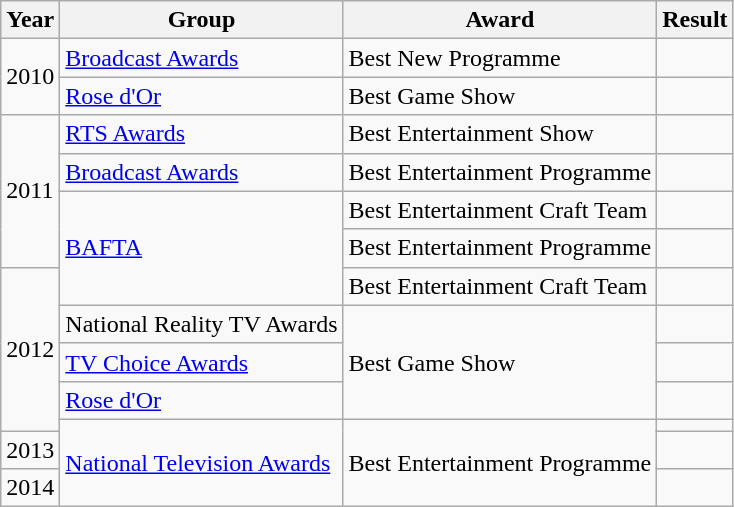<table class="wikitable">
<tr>
<th>Year</th>
<th>Group</th>
<th>Award</th>
<th>Result</th>
</tr>
<tr>
<td rowspan=2>2010</td>
<td><a href='#'>Broadcast Awards</a></td>
<td>Best New Programme</td>
<td></td>
</tr>
<tr>
<td><a href='#'>Rose d'Or</a></td>
<td>Best Game Show</td>
<td></td>
</tr>
<tr>
<td rowspan=4>2011</td>
<td><a href='#'>RTS Awards</a></td>
<td>Best Entertainment Show</td>
<td></td>
</tr>
<tr>
<td><a href='#'>Broadcast Awards</a></td>
<td>Best Entertainment Programme</td>
<td></td>
</tr>
<tr>
<td rowspan=3><a href='#'>BAFTA</a></td>
<td>Best Entertainment Craft Team</td>
<td></td>
</tr>
<tr>
<td>Best Entertainment Programme</td>
<td></td>
</tr>
<tr>
<td rowspan=5>2012</td>
<td>Best Entertainment Craft Team</td>
<td></td>
</tr>
<tr>
<td>National Reality TV Awards</td>
<td rowspan="3">Best Game Show</td>
<td></td>
</tr>
<tr>
<td><a href='#'>TV Choice Awards</a></td>
<td></td>
</tr>
<tr>
<td><a href='#'>Rose d'Or</a></td>
<td></td>
</tr>
<tr>
<td rowspan=3><a href='#'>National Television Awards</a></td>
<td rowspan="3">Best Entertainment Programme</td>
<td></td>
</tr>
<tr>
<td>2013</td>
<td></td>
</tr>
<tr>
<td>2014</td>
<td></td>
</tr>
</table>
